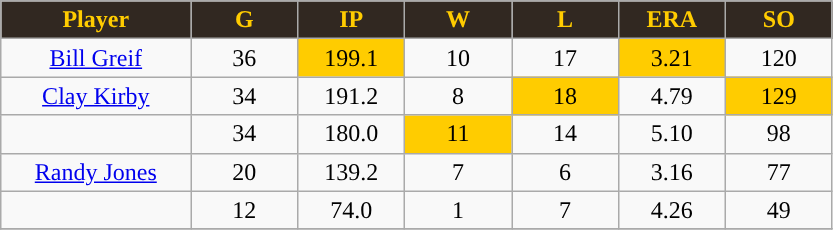<table class="wikitable sortable">
<tr>
<th style="background:#312821; color:#FFCC00" width="16%">Player</th>
<th style="background:#312821; color:#FFCC00" width="9%">G</th>
<th style="background:#312821; color:#FFCC00" width="9%">IP</th>
<th style="background:#312821; color:#FFCC00" width="9%">W</th>
<th style="background:#312821; color:#FFCC00" width="9%">L</th>
<th style="background:#312821; color:#FFCC00" width="9%">ERA</th>
<th style="background:#312821; color:#FFCC00" width="9%">SO</th>
</tr>
<tr align="center">
<td><a href='#'>Bill Greif</a></td>
<td>36</td>
<td bgcolor="#FFCC00">199.1</td>
<td>10</td>
<td>17</td>
<td bgcolor="#FFCC00">3.21</td>
<td>120</td>
</tr>
<tr align=center>
<td><a href='#'>Clay Kirby</a></td>
<td>34</td>
<td>191.2</td>
<td>8</td>
<td bgcolor="#FFCC00">18</td>
<td>4.79</td>
<td bgcolor="#FFCC00">129</td>
</tr>
<tr align=center>
<td></td>
<td>34</td>
<td>180.0</td>
<td bgcolor="#FFCC00">11</td>
<td>14</td>
<td>5.10</td>
<td>98</td>
</tr>
<tr align="center">
<td><a href='#'>Randy Jones</a></td>
<td>20</td>
<td>139.2</td>
<td>7</td>
<td>6</td>
<td>3.16</td>
<td>77</td>
</tr>
<tr align=center>
<td></td>
<td>12</td>
<td>74.0</td>
<td>1</td>
<td>7</td>
<td>4.26</td>
<td>49</td>
</tr>
<tr align="center">
</tr>
</table>
